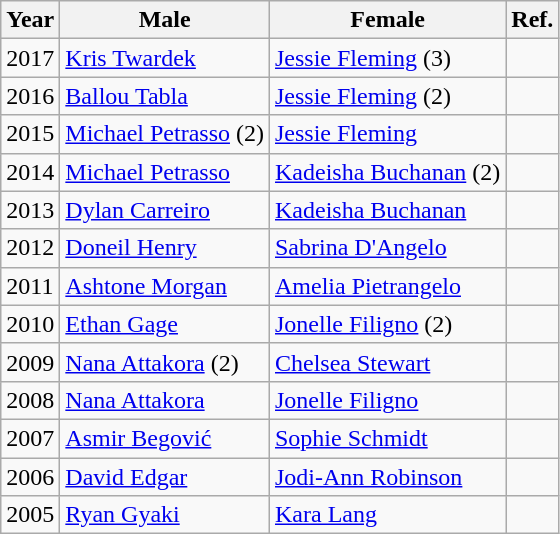<table class="wikitable">
<tr>
<th>Year</th>
<th>Male</th>
<th>Female</th>
<th>Ref.</th>
</tr>
<tr>
<td>2017</td>
<td><a href='#'>Kris Twardek</a></td>
<td><a href='#'>Jessie Fleming</a> (3)</td>
<td></td>
</tr>
<tr>
<td>2016</td>
<td><a href='#'>Ballou Tabla</a></td>
<td><a href='#'>Jessie Fleming</a> (2)</td>
<td></td>
</tr>
<tr>
<td>2015</td>
<td><a href='#'>Michael Petrasso</a> (2)</td>
<td><a href='#'>Jessie Fleming</a></td>
<td></td>
</tr>
<tr>
<td>2014</td>
<td><a href='#'>Michael Petrasso</a></td>
<td><a href='#'>Kadeisha Buchanan</a> (2)</td>
<td></td>
</tr>
<tr>
<td>2013</td>
<td><a href='#'>Dylan Carreiro</a></td>
<td><a href='#'>Kadeisha Buchanan</a></td>
<td></td>
</tr>
<tr>
<td>2012</td>
<td><a href='#'>Doneil Henry</a></td>
<td><a href='#'>Sabrina D'Angelo</a></td>
<td></td>
</tr>
<tr>
<td>2011</td>
<td><a href='#'>Ashtone Morgan</a></td>
<td><a href='#'>Amelia Pietrangelo</a></td>
<td></td>
</tr>
<tr>
<td>2010</td>
<td><a href='#'>Ethan Gage</a></td>
<td><a href='#'>Jonelle Filigno</a> (2)</td>
<td></td>
</tr>
<tr>
<td>2009</td>
<td><a href='#'>Nana Attakora</a> (2)</td>
<td><a href='#'>Chelsea Stewart</a></td>
<td></td>
</tr>
<tr>
<td>2008</td>
<td><a href='#'>Nana Attakora</a></td>
<td><a href='#'>Jonelle Filigno</a></td>
<td></td>
</tr>
<tr>
<td>2007</td>
<td><a href='#'>Asmir Begović</a></td>
<td><a href='#'>Sophie Schmidt</a></td>
<td></td>
</tr>
<tr>
<td>2006</td>
<td><a href='#'>David Edgar</a></td>
<td><a href='#'>Jodi-Ann Robinson</a></td>
<td></td>
</tr>
<tr>
<td>2005</td>
<td><a href='#'>Ryan Gyaki</a></td>
<td><a href='#'>Kara Lang</a></td>
<td></td>
</tr>
</table>
